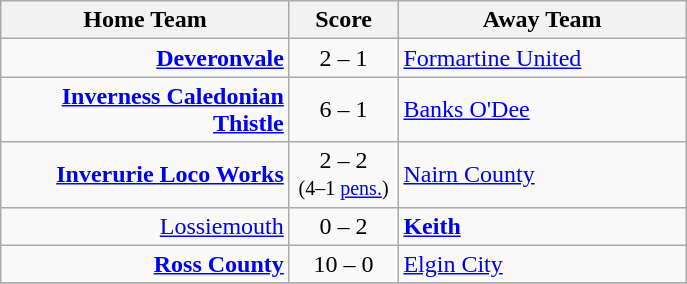<table class="wikitable" style="border-collapse: collapse;">
<tr>
<th align="right" width="185">Home Team</th>
<th align="center" width="65"> Score </th>
<th align="left" width="185">Away Team</th>
</tr>
<tr>
<td style="text-align: right;"><strong><a href='#'>Deveronvale</a></strong></td>
<td style="text-align: center;">2 – 1</td>
<td style="text-align: left;"><a href='#'>Formartine United</a></td>
</tr>
<tr>
<td style="text-align: right;"><strong><a href='#'>Inverness Caledonian Thistle</a></strong></td>
<td style="text-align: center;">6 – 1</td>
<td style="text-align: left;"><a href='#'>Banks O'Dee</a></td>
</tr>
<tr>
<td style="text-align: right;"><strong><a href='#'>Inverurie Loco Works</a></strong></td>
<td style="text-align: center;">2 – 2 <br><small>(4–1 <a href='#'>pens.</a>)</small></td>
<td style="text-align: left;"><a href='#'>Nairn County</a></td>
</tr>
<tr>
<td style="text-align: right;"><a href='#'>Lossiemouth</a></td>
<td style="text-align: center;">0 – 2</td>
<td style="text-align: left;"><strong><a href='#'>Keith</a></strong></td>
</tr>
<tr>
<td style="text-align: right;"><strong><a href='#'>Ross County</a></strong></td>
<td style="text-align: center;">10 – 0</td>
<td style="text-align: left;"><a href='#'>Elgin City</a></td>
</tr>
<tr>
</tr>
</table>
